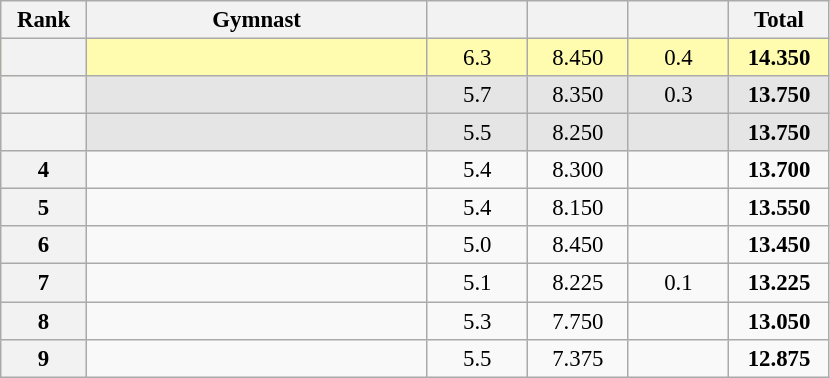<table class="wikitable sortable" style="text-align:center; font-size:95%">
<tr>
<th scope="col" style="width:50px;">Rank</th>
<th scope="col" style="width:220px;">Gymnast</th>
<th scope="col" style="width:60px;"></th>
<th scope="col" style="width:60px;"></th>
<th scope="col" style="width:60px;"></th>
<th scope="col" style="width:60px;">Total</th>
</tr>
<tr style="background:#fffcaf;">
<th scope=row style="text-align:center"></th>
<td style="text-align:left;"></td>
<td>6.3</td>
<td>8.450</td>
<td>0.4</td>
<td><strong>14.350</strong></td>
</tr>
<tr style="background:#e5e5e5;">
<th scope=row style="text-align:center"></th>
<td style="text-align:left;"></td>
<td>5.7</td>
<td>8.350</td>
<td>0.3</td>
<td><strong>13.750</strong></td>
</tr>
<tr style="background:#e5e5e5;">
<th scope=row style="text-align:center"></th>
<td style="text-align:left;"></td>
<td>5.5</td>
<td>8.250</td>
<td></td>
<td><strong>13.750</strong></td>
</tr>
<tr>
<th scope=row style="text-align:center">4</th>
<td style="text-align:left;"></td>
<td>5.4</td>
<td>8.300</td>
<td></td>
<td><strong>13.700</strong></td>
</tr>
<tr>
<th scope=row style="text-align:center">5</th>
<td style="text-align:left;"></td>
<td>5.4</td>
<td>8.150</td>
<td></td>
<td><strong>13.550</strong></td>
</tr>
<tr>
<th scope=row style="text-align:center">6</th>
<td style="text-align:left;"></td>
<td>5.0</td>
<td>8.450</td>
<td></td>
<td><strong>13.450</strong></td>
</tr>
<tr>
<th scope=row style="text-align:center">7</th>
<td style="text-align:left;"></td>
<td>5.1</td>
<td>8.225</td>
<td>0.1</td>
<td><strong>13.225</strong></td>
</tr>
<tr>
<th scope=row style="text-align:center">8</th>
<td style="text-align:left;"></td>
<td>5.3</td>
<td>7.750</td>
<td></td>
<td><strong>13.050</strong></td>
</tr>
<tr>
<th scope=row style="text-align:center">9</th>
<td style="text-align:left;"></td>
<td>5.5</td>
<td>7.375</td>
<td></td>
<td><strong>12.875</strong></td>
</tr>
</table>
